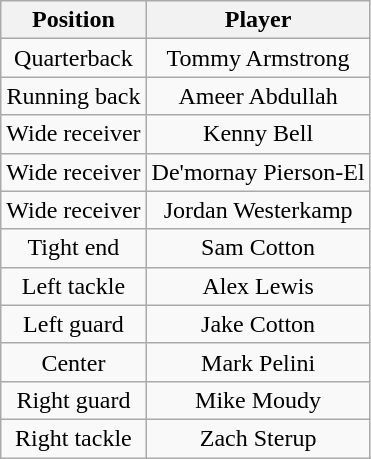<table class="wikitable" style="text-align: center;">
<tr>
<th>Position</th>
<th>Player</th>
</tr>
<tr>
<td>Quarterback</td>
<td>Tommy Armstrong</td>
</tr>
<tr>
<td>Running back</td>
<td>Ameer Abdullah</td>
</tr>
<tr>
<td>Wide receiver</td>
<td>Kenny Bell</td>
</tr>
<tr>
<td>Wide receiver</td>
<td>De'mornay Pierson-El</td>
</tr>
<tr>
<td>Wide receiver</td>
<td>Jordan Westerkamp</td>
</tr>
<tr>
<td>Tight end</td>
<td>Sam Cotton</td>
</tr>
<tr>
<td>Left tackle</td>
<td>Alex Lewis</td>
</tr>
<tr>
<td>Left guard</td>
<td>Jake Cotton</td>
</tr>
<tr>
<td>Center</td>
<td>Mark Pelini</td>
</tr>
<tr>
<td>Right guard</td>
<td>Mike Moudy</td>
</tr>
<tr>
<td>Right tackle</td>
<td>Zach Sterup</td>
</tr>
</table>
